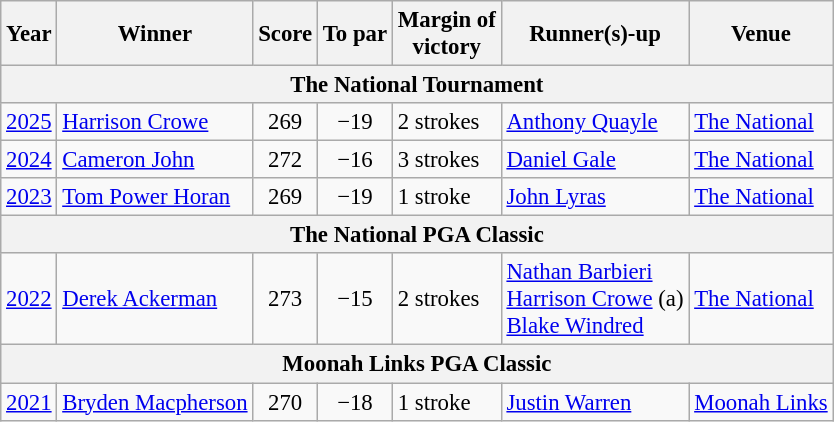<table class=wikitable style="font-size:95%">
<tr>
<th>Year</th>
<th>Winner</th>
<th>Score</th>
<th>To par</th>
<th>Margin of<br>victory</th>
<th>Runner(s)-up</th>
<th>Venue</th>
</tr>
<tr>
<th colspan=7>The National Tournament</th>
</tr>
<tr>
<td><a href='#'>2025</a></td>
<td> <a href='#'>Harrison Crowe</a></td>
<td align=center>269</td>
<td align=center>−19</td>
<td>2 strokes</td>
<td> <a href='#'>Anthony Quayle</a></td>
<td><a href='#'>The National</a></td>
</tr>
<tr>
<td><a href='#'>2024</a></td>
<td> <a href='#'>Cameron John</a></td>
<td align=center>272</td>
<td align=center>−16</td>
<td>3 strokes</td>
<td> <a href='#'>Daniel Gale</a></td>
<td><a href='#'>The National</a></td>
</tr>
<tr>
<td><a href='#'>2023</a></td>
<td> <a href='#'>Tom Power Horan</a></td>
<td align=center>269</td>
<td align=center>−19</td>
<td>1 stroke</td>
<td> <a href='#'>John Lyras</a></td>
<td><a href='#'>The National</a></td>
</tr>
<tr>
<th colspan=7>The National PGA Classic</th>
</tr>
<tr>
<td><a href='#'>2022</a></td>
<td> <a href='#'>Derek Ackerman</a></td>
<td align=center>273</td>
<td align=center>−15</td>
<td>2 strokes</td>
<td> <a href='#'>Nathan Barbieri</a><br> <a href='#'>Harrison Crowe</a> (a)<br> <a href='#'>Blake Windred</a></td>
<td><a href='#'>The National</a></td>
</tr>
<tr>
<th colspan=7>Moonah Links PGA Classic</th>
</tr>
<tr>
<td><a href='#'>2021</a></td>
<td> <a href='#'>Bryden Macpherson</a></td>
<td align=center>270</td>
<td align=center>−18</td>
<td>1 stroke</td>
<td> <a href='#'>Justin Warren</a></td>
<td><a href='#'>Moonah Links</a></td>
</tr>
</table>
